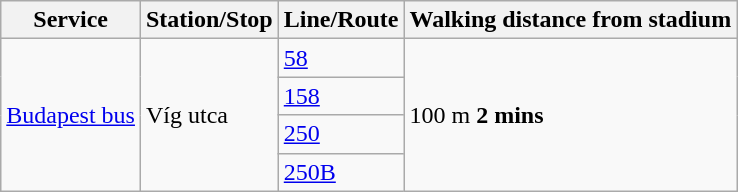<table class="wikitable">
<tr>
<th>Service</th>
<th>Station/Stop</th>
<th>Line/Route</th>
<th>Walking distance from stadium</th>
</tr>
<tr>
<td rowspan=4><a href='#'>Budapest bus</a></td>
<td rowspan=4>Víg utca</td>
<td align=left> <a href='#'>58</a></td>
<td rowspan=4>100 m <strong>2 mins</strong></td>
</tr>
<tr>
<td align=left> <a href='#'>158</a></td>
</tr>
<tr>
<td align=left> <a href='#'>250</a></td>
</tr>
<tr>
<td align=left> <a href='#'>250B</a></td>
</tr>
</table>
